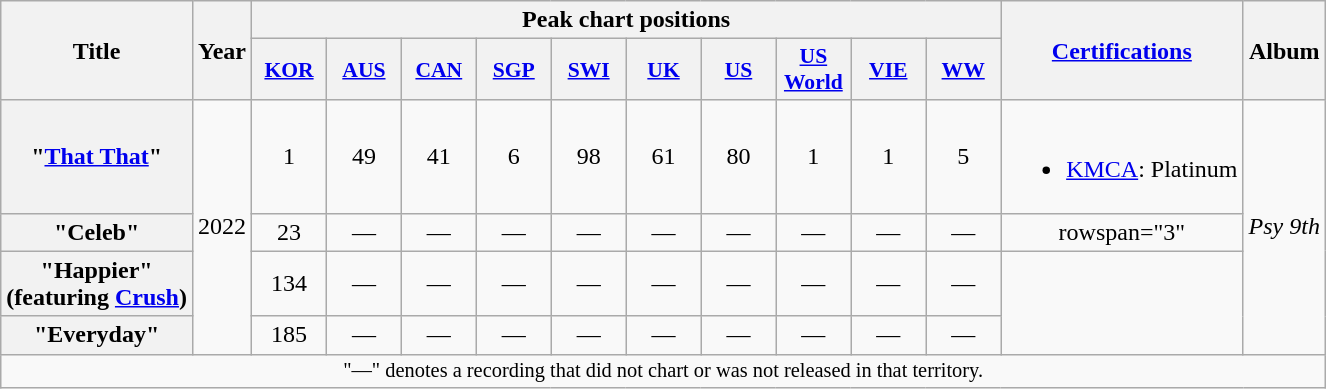<table class="wikitable plainrowheaders" style="text-align:center;">
<tr>
<th scope="col" rowspan="2">Title</th>
<th scope="col" rowspan="2">Year</th>
<th scope="col" colspan="10">Peak chart positions</th>
<th scope="col" rowspan="2"><a href='#'>Certifications</a></th>
<th scope="col" rowspan="2">Album</th>
</tr>
<tr>
<th scope="col" style="width:3em;font-size:90%;"><a href='#'>KOR</a><br></th>
<th scope="col" style="width:3em;font-size:90%;"><a href='#'>AUS</a><br></th>
<th scope="col" style="width:3em;font-size:90%;"><a href='#'>CAN</a><br></th>
<th scope="col" style="width:3em;font-size:90%;"><a href='#'>SGP</a><br></th>
<th scope="col" style="width:3em;font-size:90%;"><a href='#'>SWI</a><br></th>
<th scope="col" style="width:3em;font-size:90%;"><a href='#'>UK</a><br></th>
<th scope="col" style="width:3em;font-size:90%;"><a href='#'>US</a><br></th>
<th scope="col" style="width:3em;font-size:90%;"><a href='#'>US<br>World</a><br></th>
<th scope="col" style="width:3em;font-size:90%;"><a href='#'>VIE</a><br></th>
<th scope="col" style="width:3em;font-size:90%;"><a href='#'>WW</a><br></th>
</tr>
<tr>
<th scope="row">"<a href='#'>That That</a>"<br></th>
<td rowspan="4">2022</td>
<td>1</td>
<td>49</td>
<td>41</td>
<td>6</td>
<td>98</td>
<td>61</td>
<td>80</td>
<td>1</td>
<td>1</td>
<td>5</td>
<td><br><ul><li><a href='#'>KMCA</a>: Platinum</li></ul></td>
<td rowspan="4"><em>Psy 9th</em></td>
</tr>
<tr>
<th scope="row">"Celeb"</th>
<td>23</td>
<td>—</td>
<td>—</td>
<td>—</td>
<td>—</td>
<td>—</td>
<td>—</td>
<td>—</td>
<td>—</td>
<td>—</td>
<td>rowspan="3" </td>
</tr>
<tr>
<th scope="row">"Happier"<br><span>(featuring <a href='#'>Crush</a>)</span></th>
<td>134</td>
<td>—</td>
<td>—</td>
<td>—</td>
<td>—</td>
<td>—</td>
<td>—</td>
<td>—</td>
<td>—</td>
<td>—</td>
</tr>
<tr>
<th scope="row">"Everyday"</th>
<td>185</td>
<td>—</td>
<td>—</td>
<td>—</td>
<td>—</td>
<td>—</td>
<td>—</td>
<td>—</td>
<td>—</td>
<td>—</td>
</tr>
<tr>
<td colspan="14" style="font-size:85%">"—" denotes a recording that did not chart or was not released in that territory.</td>
</tr>
</table>
